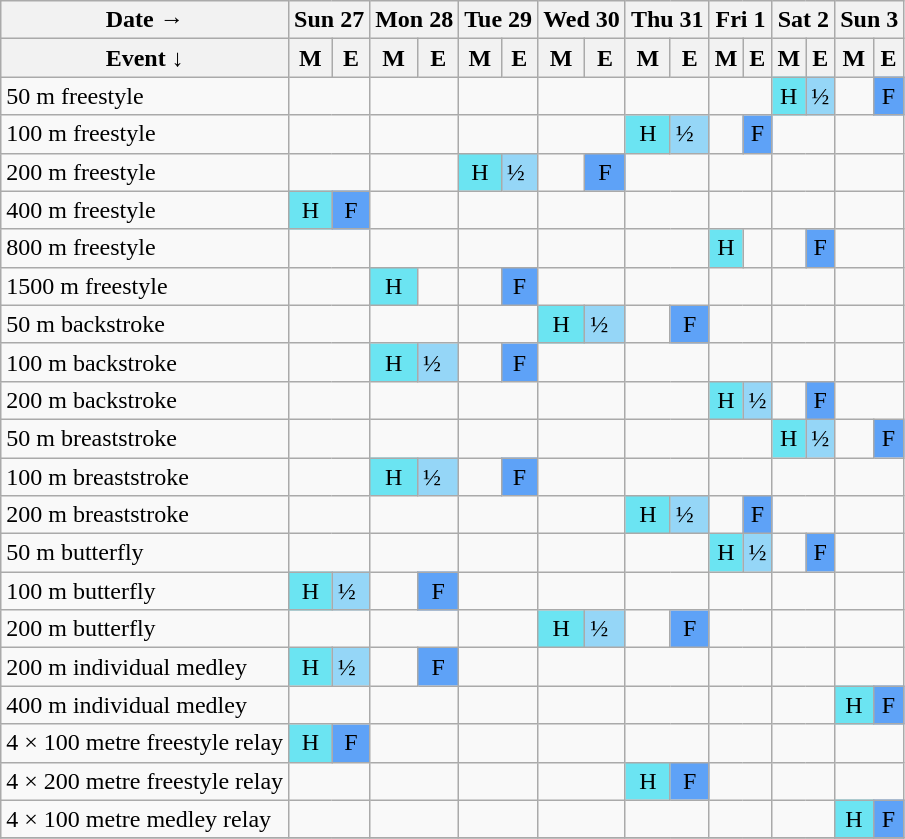<table class="wikitable">
<tr style="text-align:center;">
<th>Date →</th>
<th colspan="2">Sun 27</th>
<th colspan="2">Mon 28</th>
<th colspan="2">Tue 29</th>
<th colspan="2">Wed 30</th>
<th colspan="2">Thu 31</th>
<th colspan="2">Fri 1</th>
<th colspan="2">Sat 2</th>
<th colspan="2">Sun 3</th>
</tr>
<tr>
<th>Event ↓</th>
<th>M</th>
<th>E</th>
<th>M</th>
<th>E</th>
<th>M</th>
<th>E</th>
<th>M</th>
<th>E</th>
<th>M</th>
<th>E</th>
<th>M</th>
<th>E</th>
<th>M</th>
<th>E</th>
<th>M</th>
<th>E</th>
</tr>
<tr>
<td class=event>50 m freestyle</td>
<td colspan=2></td>
<td colspan=2></td>
<td colspan=2></td>
<td colspan=2></td>
<td colspan=2></td>
<td colspan=2></td>
<td style="background-color:#6be4f2; text-align:center;">H</td>
<td style="background-color:#95d6f7;">½</td>
<td></td>
<td style="background-color:#5ea2f7; text-align:center;">F</td>
</tr>
<tr>
<td class=event>100 m freestyle</td>
<td colspan=2></td>
<td colspan=2></td>
<td colspan=2></td>
<td colspan=2></td>
<td style="background-color:#6be4f2; text-align:center;">H</td>
<td style="background-color:#95d6f7;">½</td>
<td></td>
<td style="background-color:#5ea2f7; text-align:center;">F</td>
<td colspan=2></td>
<td colspan=2></td>
</tr>
<tr>
<td class=event>200 m freestyle</td>
<td colspan=2></td>
<td colspan=2></td>
<td style="background-color:#6be4f2; text-align:center;">H</td>
<td style="background-color:#95d6f7;">½</td>
<td></td>
<td style="background-color:#5ea2f7; text-align:center;">F</td>
<td colspan=2></td>
<td colspan=2></td>
<td colspan=2></td>
<td colspan=2></td>
</tr>
<tr>
<td class=event>400 m freestyle</td>
<td style="background-color:#6be4f2; text-align:center;">H</td>
<td style="background-color:#5ea2f7; text-align:center;">F</td>
<td colspan=2></td>
<td colspan=2></td>
<td colspan=2></td>
<td colspan=2></td>
<td colspan=2></td>
<td colspan=2></td>
</tr>
<tr>
<td class=event>800 m freestyle</td>
<td colspan=2></td>
<td colspan=2></td>
<td colspan=2></td>
<td colspan=2></td>
<td colspan=2></td>
<td style="background-color:#6be4f2; text-align:center;">H</td>
<td></td>
<td></td>
<td style="background-color:#5ea2f7; text-align:center;">F</td>
<td colspan=2></td>
</tr>
<tr>
<td class=event>1500 m freestyle</td>
<td colspan=2></td>
<td style="background-color:#6be4f2; text-align:center;">H</td>
<td></td>
<td></td>
<td style="background-color:#5ea2f7; text-align:center;">F</td>
<td colspan=2></td>
<td colspan=2></td>
<td colspan=2></td>
<td colspan=2></td>
<td colspan=2></td>
</tr>
<tr>
<td class=event>50 m backstroke</td>
<td colspan=2></td>
<td colspan=2></td>
<td colspan=2></td>
<td style="background-color:#6be4f2; text-align:center;">H</td>
<td style="background-color:#95d6f7;">½</td>
<td></td>
<td style="background-color:#5ea2f7; text-align:center;">F</td>
<td colspan=2></td>
<td colspan=2></td>
<td colspan=2></td>
</tr>
<tr>
<td class=event>100 m backstroke</td>
<td colspan=2></td>
<td style="background-color:#6be4f2; text-align:center;">H</td>
<td style="background-color:#95d6f7;">½</td>
<td></td>
<td style="background-color:#5ea2f7; text-align:center;">F</td>
<td colspan=2></td>
<td colspan=2></td>
<td colspan=2></td>
<td colspan=2></td>
<td colspan=2></td>
</tr>
<tr>
<td class=event>200 m backstroke</td>
<td colspan=2></td>
<td colspan=2></td>
<td colspan=2></td>
<td colspan=2></td>
<td colspan=2></td>
<td style="background-color:#6be4f2; text-align:center;">H</td>
<td style="background-color:#95d6f7;">½</td>
<td></td>
<td style="background-color:#5ea2f7; text-align:center;">F</td>
<td colspan=2></td>
</tr>
<tr>
<td class=event>50 m breaststroke</td>
<td colspan=2></td>
<td colspan=2></td>
<td colspan=2></td>
<td colspan=2></td>
<td colspan=2></td>
<td colspan=2></td>
<td style="background-color:#6be4f2; text-align:center;">H</td>
<td style="background-color:#95d6f7;">½</td>
<td></td>
<td style="background-color:#5ea2f7; text-align:center;">F</td>
</tr>
<tr>
<td class=event>100 m breaststroke</td>
<td colspan=2></td>
<td style="background-color:#6be4f2; text-align:center;">H</td>
<td style="background-color:#95d6f7;">½</td>
<td></td>
<td style="background-color:#5ea2f7; text-align:center;">F</td>
<td colspan=2></td>
<td colspan=2></td>
<td colspan=2></td>
<td colspan=2></td>
<td colspan=2></td>
</tr>
<tr>
<td class=event>200 m breaststroke</td>
<td colspan=2></td>
<td colspan=2></td>
<td colspan=2></td>
<td colspan=2></td>
<td style="background-color:#6be4f2; text-align:center;">H</td>
<td style="background-color:#95d6f7;">½</td>
<td></td>
<td style="background-color:#5ea2f7; text-align:center;">F</td>
<td colspan=2></td>
<td colspan=2></td>
</tr>
<tr>
<td class=event>50 m butterfly</td>
<td colspan=2></td>
<td colspan=2></td>
<td colspan=2></td>
<td colspan=2></td>
<td colspan=2></td>
<td style="background-color:#6be4f2; text-align:center;">H</td>
<td style="background-color:#95d6f7;">½</td>
<td></td>
<td style="background-color:#5ea2f7; text-align:center;">F</td>
<td colspan=2></td>
</tr>
<tr>
<td class=event>100 m butterfly</td>
<td style="background-color:#6be4f2; text-align:center;">H</td>
<td style="background-color:#95d6f7;">½</td>
<td></td>
<td style="background-color:#5ea2f7; text-align:center;">F</td>
<td colspan=2></td>
<td colspan=2></td>
<td colspan=2></td>
<td colspan=2></td>
<td colspan=2></td>
<td colspan=2></td>
</tr>
<tr>
<td class=event>200 m butterfly</td>
<td colspan=2></td>
<td colspan=2></td>
<td colspan=2></td>
<td style="background-color:#6be4f2; text-align:center;">H</td>
<td style="background-color:#95d6f7;">½</td>
<td></td>
<td style="background-color:#5ea2f7; text-align:center;">F</td>
<td colspan=2></td>
<td colspan=2></td>
<td colspan=2></td>
</tr>
<tr>
<td class=event>200 m individual medley</td>
<td style="background-color:#6be4f2; text-align:center;">H</td>
<td style="background-color:#95d6f7;">½</td>
<td></td>
<td style="background-color:#5ea2f7; text-align:center;">F</td>
<td colspan=2></td>
<td colspan=2></td>
<td colspan=2></td>
<td colspan=2></td>
<td colspan=2></td>
<td colspan=2></td>
</tr>
<tr>
<td class=event>400 m individual medley</td>
<td colspan=2></td>
<td colspan=2></td>
<td colspan=2></td>
<td colspan=2></td>
<td colspan=2></td>
<td colspan=2></td>
<td colspan=2></td>
<td style="background-color:#6be4f2; text-align:center;">H</td>
<td style="background-color:#5ea2f7; text-align:center;">F</td>
</tr>
<tr>
<td class=event>4 × 100 metre freestyle relay</td>
<td style="background-color:#6be4f2; text-align:center;">H</td>
<td style="background-color:#5ea2f7; text-align:center;">F</td>
<td colspan=2></td>
<td colspan=2></td>
<td colspan=2></td>
<td colspan=2></td>
<td colspan=2></td>
<td colspan=2></td>
<td colspan=2></td>
</tr>
<tr>
<td class=event>4 × 200 metre freestyle relay</td>
<td colspan=2></td>
<td colspan=2></td>
<td colspan=2></td>
<td colspan=2></td>
<td style="background-color:#6be4f2; text-align:center;">H</td>
<td style="background-color:#5ea2f7; text-align:center;">F</td>
<td colspan=2></td>
<td colspan=2></td>
<td colspan=2></td>
</tr>
<tr>
<td class=event>4 × 100 metre medley relay</td>
<td colspan=2></td>
<td colspan=2></td>
<td colspan=2></td>
<td colspan=2></td>
<td colspan=2></td>
<td colspan=2></td>
<td colspan=2></td>
<td style="background-color:#6be4f2; text-align:center;">H</td>
<td style="background-color:#5ea2f7; text-align:center;">F</td>
</tr>
<tr>
</tr>
</table>
